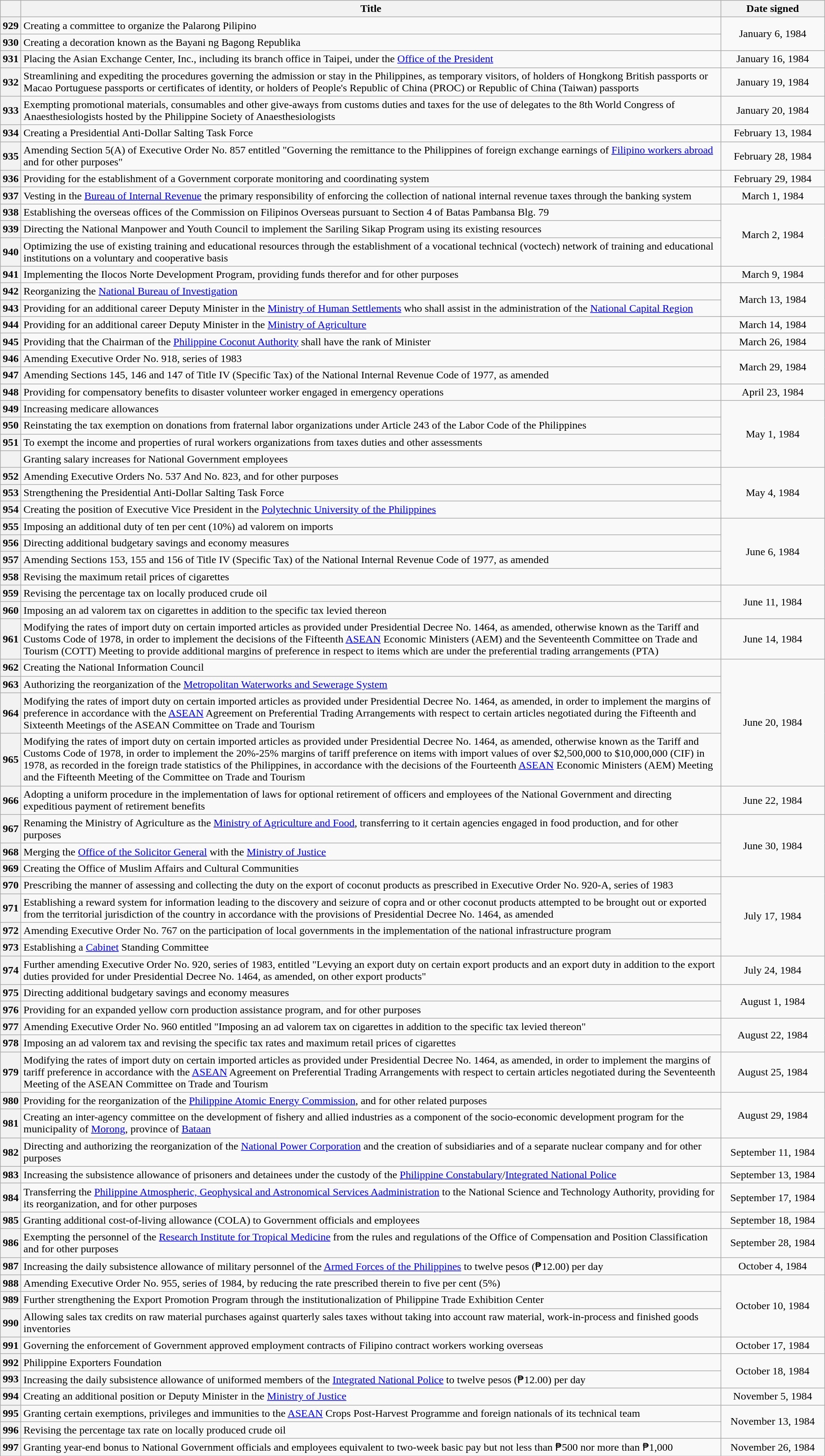<table class="wikitable sortable" style="text-align:center;">
<tr>
<th scope="col"></th>
<th scope="col">Title</th>
<th scope="col" width="150px">Date signed</th>
</tr>
<tr>
<th scope="row">929</th>
<td style="text-align:left;">Creating a committee to organize the Palarong Pilipino</td>
<td rowspan="2">January 6, 1984</td>
</tr>
<tr>
<th scope="row">930</th>
<td style="text-align:left;">Creating a decoration known as the Bayani ng Bagong Republika</td>
</tr>
<tr>
<th scope="row">931</th>
<td style="text-align:left;">Placing the Asian Exchange Center, Inc., including its branch office in Taipei, under the <a href='#'>Office of the President</a></td>
<td>January 16, 1984</td>
</tr>
<tr>
<th scope="row">932</th>
<td style="text-align:left;">Streamlining and expediting the procedures governing the admission or stay in the Philippines, as temporary visitors, of holders of Hongkong British passports or Macao Portuguese passports or certificates of identity, or holders of People's Republic of China (PROC) or Republic of China (Taiwan) passports</td>
<td>January 19, 1984</td>
</tr>
<tr>
<th scope="row">933</th>
<td style="text-align:left;">Exempting promotional materials, consumables and other give-aways from customs duties and taxes for the use of delegates to the 8th World Congress of Anaesthesiologists hosted by the Philippine Society of Anaesthesiologists</td>
<td>January 20, 1984</td>
</tr>
<tr>
<th scope="row">934</th>
<td style="text-align:left;">Creating a Presidential Anti-Dollar Salting Task Force</td>
<td>February 13, 1984</td>
</tr>
<tr>
<th scope="row">935</th>
<td style="text-align:left;">Amending Section 5(A) of Executive Order No. 857 entitled "Governing the remittance to the Philippines of foreign exchange earnings of <a href='#'>Filipino workers abroad</a> and for other purposes"</td>
<td>February 28, 1984</td>
</tr>
<tr>
<th scope="row">936</th>
<td style="text-align:left;">Providing for the establishment of a Government corporate monitoring and coordinating system</td>
<td>February 29, 1984</td>
</tr>
<tr>
<th scope="row">937</th>
<td style="text-align:left;">Vesting in the <a href='#'>Bureau of Internal Revenue</a> the primary responsibility of enforcing the collection of national internal revenue taxes  through the banking system</td>
<td>March 1, 1984</td>
</tr>
<tr>
<th scope="row">938</th>
<td style="text-align:left;">Establishing the overseas offices of the Commission on Filipinos Overseas pursuant to Section 4 of Batas Pambansa Blg. 79</td>
<td rowspan="3">March 2, 1984</td>
</tr>
<tr>
<th scope="row">939</th>
<td style="text-align:left;">Directing the National Manpower and Youth Council to implement the Sariling Sikap Program using its existing resources</td>
</tr>
<tr>
<th scope="row">940</th>
<td style="text-align:left;">Optimizing the use of existing training and educational resources through the establishment of a vocational technical (voctech) network of training and educational institutions on a voluntary and cooperative basis</td>
</tr>
<tr>
<th scope="row">941</th>
<td style="text-align:left;">Implementing the Ilocos Norte Development Program, providing funds therefor and for other purposes</td>
<td>March 9, 1984</td>
</tr>
<tr>
<th scope="row">942</th>
<td style="text-align:left;">Reorganizing the <a href='#'>National Bureau of Investigation</a></td>
<td rowspan="2">March 13, 1984</td>
</tr>
<tr>
<th scope="row">943</th>
<td style="text-align:left;">Providing for an additional career Deputy Minister in the <a href='#'>Ministry of Human Settlements</a> who shall assist in the administration of the <a href='#'>National Capital Region</a></td>
</tr>
<tr>
<th scope="row">944</th>
<td style="text-align:left;">Providing for an additional career Deputy Minister in the <a href='#'>Ministry of Agriculture</a></td>
<td>March 14, 1984</td>
</tr>
<tr>
<th scope="row">945</th>
<td style="text-align:left;">Providing that the Chairman of the <a href='#'>Philippine Coconut Authority</a> shall have the rank of Minister</td>
<td>March 26, 1984</td>
</tr>
<tr>
<th scope="row">946</th>
<td style="text-align:left;">Amending Executive Order No. 918, series of 1983</td>
<td rowspan="2">March 29, 1984</td>
</tr>
<tr>
<th scope="row">947</th>
<td style="text-align:left;">Amending Sections 145, 146 and 147 of Title IV (Specific Tax) of the National Internal Revenue Code of 1977, as amended</td>
</tr>
<tr>
<th scope="row">948</th>
<td style="text-align:left;">Providing for compensatory benefits to disaster volunteer worker engaged in emergency operations</td>
<td>April 23, 1984</td>
</tr>
<tr>
<th scope="row">949</th>
<td style="text-align:left;">Increasing medicare allowances</td>
<td rowspan="4">May 1, 1984</td>
</tr>
<tr>
<th scope="row">950</th>
<td style="text-align:left;">Reinstating the tax exemption on donations from fraternal labor organizations under Article 243 of the Labor Code of the Philippines</td>
</tr>
<tr>
<th scope="row">951</th>
<td style="text-align:left;">To exempt the income and properties of rural workers organizations from taxes duties and other assessments</td>
</tr>
<tr>
<th scope="row"></th>
<td style="text-align:left;">Granting salary increases for National Government employees</td>
</tr>
<tr>
<th scope="row">952</th>
<td style="text-align:left;">Amending Executive Orders No. 537 And No. 823, and for other purposes</td>
<td rowspan="3">May 4, 1984</td>
</tr>
<tr>
<th scope="row">953</th>
<td style="text-align:left;">Strengthening the Presidential Anti-Dollar Salting Task Force</td>
</tr>
<tr>
<th scope="row">954</th>
<td style="text-align:left;">Creating the position of Executive Vice President in the <a href='#'>Polytechnic University of the Philippines</a></td>
</tr>
<tr>
<th scope="row">955</th>
<td style="text-align:left;">Imposing an additional duty of ten per cent (10%) ad valorem on imports</td>
<td rowspan="4">June 6, 1984</td>
</tr>
<tr>
<th scope="row">956</th>
<td style="text-align:left;">Directing additional budgetary savings and economy measures</td>
</tr>
<tr>
<th scope="row">957</th>
<td style="text-align:left;">Amending Sections 153, 155 and 156 of Title IV (Specific Tax) of the National Internal Revenue Code of 1977, as amended</td>
</tr>
<tr>
<th scope="row">958</th>
<td style="text-align:left;">Revising the maximum retail prices of cigarettes</td>
</tr>
<tr>
<th scope="row">959</th>
<td style="text-align:left;">Revising the percentage tax on locally produced crude oil</td>
<td rowspan="2">June 11, 1984</td>
</tr>
<tr>
<th scope="row">960</th>
<td style="text-align:left;">Imposing an ad valorem tax on cigarettes in addition to the specific tax levied thereon</td>
</tr>
<tr>
<th scope="row">961</th>
<td style="text-align:left;">Modifying the rates of import duty on certain imported articles as provided under Presidential Decree No. 1464, as amended, otherwise known as the Tariff and Customs Code of 1978, in order to implement the decisions of the Fifteenth <a href='#'>ASEAN</a> Economic Ministers (AEM) and the Seventeenth Committee on Trade and Tourism (COTT) Meeting to provide additional margins of preference in respect to items which are under the preferential trading arrangements (PTA)</td>
<td>June 14, 1984</td>
</tr>
<tr>
<th scope="row">962</th>
<td style="text-align:left;">Creating the National Information Council</td>
<td rowspan="4">June 20, 1984</td>
</tr>
<tr>
<th scope="row">963</th>
<td style="text-align:left;">Authorizing the reorganization of the <a href='#'>Metropolitan Waterworks and Sewerage System</a></td>
</tr>
<tr>
<th scope="row">964</th>
<td style="text-align:left;">Modifying the rates of import duty on certain imported articles as provided under Presidential Decree No. 1464, as amended, in order to implement the margins of preference in accordance with the <a href='#'>ASEAN</a> Agreement on Preferential Trading Arrangements with respect to certain articles negotiated during the Fifteenth and Sixteenth Meetings of the ASEAN Committee on Trade and Tourism</td>
</tr>
<tr>
<th scope="row">965</th>
<td style="text-align:left;">Modifying the rates of import duty on certain imported articles as provided under Presidential Decree No. 1464, as amended, otherwise known as the Tariff and Customs Code of 1978, in order to implement the 20%-25% margins of tariff preference on items with import values of over $2,500,000 to $10,000,000 (CIF) in 1978, as recorded in the foreign trade statistics of the Philippines, in accordance with the decisions of the Fourteenth <a href='#'>ASEAN</a> Economic Ministers (AEM) Meeting and the Fifteenth Meeting of the Committee on Trade and Tourism</td>
</tr>
<tr>
<th scope="row">966</th>
<td style="text-align:left;">Adopting a uniform procedure in the implementation of laws for optional retirement of officers and employees of the National Government and directing expeditious payment of retirement benefits</td>
<td>June 22, 1984</td>
</tr>
<tr>
<th scope="row">967</th>
<td style="text-align:left;">Renaming the Ministry of Agriculture as the <a href='#'>Ministry of Agriculture and Food</a>, transferring to it certain agencies engaged in food production, and for other purposes</td>
<td rowspan="3">June 30, 1984</td>
</tr>
<tr>
<th scope="row">968</th>
<td style="text-align:left;">Merging the <a href='#'>Office of the Solicitor General</a> with the <a href='#'>Ministry of Justice</a></td>
</tr>
<tr>
<th scope="row">969</th>
<td style="text-align:left;">Creating the Office of Muslim Affairs and Cultural Communities</td>
</tr>
<tr>
<th scope="row">970</th>
<td style="text-align:left;">Prescribing the manner of assessing and collecting the duty on the export of coconut products as prescribed in Executive Order No. 920-A, series of 1983</td>
<td rowspan="4">July 17, 1984</td>
</tr>
<tr>
<th scope="row">971</th>
<td style="text-align:left;">Establishing a reward system for information leading to the discovery and seizure of copra and or other coconut products attempted to be brought out or exported from the territorial jurisdiction of the country in accordance with the provisions of Presidential Decree No. 1464, as amended</td>
</tr>
<tr>
<th scope="row">972</th>
<td style="text-align:left;">Amending Executive Order No. 767 on the participation of local governments in the implementation of the national infrastructure program</td>
</tr>
<tr>
<th scope="row">973</th>
<td style="text-align:left;">Establishing a <a href='#'>Cabinet</a> Standing Committee</td>
</tr>
<tr>
<th scope="row">974</th>
<td style="text-align:left;">Further amending Executive Order No. 920, series of 1983, entitled "Levying an export duty on certain export products and an export duty in addition to the export duties provided for under Presidential Decree No. 1464, as amended, on other export products"</td>
<td>July 24, 1984</td>
</tr>
<tr>
<th scope="row">975</th>
<td style="text-align:left;">Directing additional budgetary savings and economy measures</td>
<td rowspan="2">August 1, 1984</td>
</tr>
<tr>
<th scope="row">976</th>
<td style="text-align:left;">Providing for an expanded yellow corn production assistance program, and for other purposes</td>
</tr>
<tr>
<th scope="row">977</th>
<td style="text-align:left;">Amending Executive Order No. 960 entitled "Imposing an ad valorem tax on cigarettes in addition to the specific tax levied thereon"</td>
<td rowspan="2">August 22, 1984</td>
</tr>
<tr>
<th scope="row">978</th>
<td style="text-align:left;">Imposing an ad valorem tax and revising the specific tax rates and maximum retail prices of cigarettes</td>
</tr>
<tr>
<th scope="row">979</th>
<td style="text-align:left;">Modifying the rates of import duty on certain imported articles as provided under Presidential Decree No. 1464, as amended, in order to implement the margins of tariff preference in accordance with the <a href='#'>ASEAN</a> Agreement on Preferential Trading Arrangements with respect to certain articles negotiated during the Seventeenth Meeting of the ASEAN Committee on Trade and Tourism</td>
<td>August 25, 1984</td>
</tr>
<tr>
<th scope="row">980</th>
<td style="text-align:left;">Providing for the reorganization of the <a href='#'>Philippine Atomic Energy Commission</a>, and for other related purposes</td>
<td rowspan="2">August 29, 1984</td>
</tr>
<tr>
<th scope="row">981</th>
<td style="text-align:left;">Creating an inter-agency committee on the development of fishery and allied industries as a component of the socio-economic development program for the municipality of <a href='#'>Morong</a>, province of <a href='#'>Bataan</a></td>
</tr>
<tr>
<th scope="row">982</th>
<td style="text-align:left;">Directing and authorizing the reorganization of the <a href='#'>National Power Corporation</a> and the creation of subsidiaries and of a separate nuclear company and for other purposes</td>
<td>September 11, 1984</td>
</tr>
<tr>
<th scope="row">983</th>
<td style="text-align:left;">Increasing the subsistence allowance of prisoners and detainees under the custody of the <a href='#'>Philippine Constabulary</a>/<a href='#'>Integrated National Police</a></td>
<td>September 13, 1984</td>
</tr>
<tr>
<th scope="row">984</th>
<td style="text-align:left;">Transferring the <a href='#'>Philippine Atmospheric, Geophysical and Astronomical Services Aadministration</a> to the National Science and Technology Authority, providing for its reorganization, and for other purposes</td>
<td>September 17, 1984</td>
</tr>
<tr>
<th scope="row">985</th>
<td style="text-align:left;">Granting additional cost-of-living allowance (COLA) to Government officials and employees</td>
<td>September 18, 1984</td>
</tr>
<tr>
<th scope="row">986</th>
<td style="text-align:left;">Exempting the personnel of the <a href='#'>Research Institute for Tropical Medicine</a> from the rules and regulations of the Office of Compensation and Position Classification and for other purposes</td>
<td>September 28, 1984</td>
</tr>
<tr>
<th scope="row">987</th>
<td style="text-align:left;">Increasing the daily subsistence allowance of military personnel of the <a href='#'>Armed Forces of the Philippines</a> to twelve pesos (₱12.00) per day</td>
<td>October 4, 1984</td>
</tr>
<tr>
<th scope="row">988</th>
<td style="text-align:left;">Amending Executive Order No. 955, series of 1984, by reducing the rate prescribed therein to five per cent (5%)</td>
<td rowspan="3">October 10, 1984</td>
</tr>
<tr>
<th scope="row">989</th>
<td style="text-align:left;">Further strengthening the Export Promotion Program through the institutionalization of Philippine Trade Exhibition Center</td>
</tr>
<tr>
<th scope="row">990</th>
<td style="text-align:left;">Allowing sales tax credits on raw material purchases against quarterly sales taxes without taking into account raw material, work-in-process and finished goods inventories</td>
</tr>
<tr>
<th scope="row">991</th>
<td style="text-align:left;">Governing the enforcement of Government approved employment contracts of Filipino contract workers working overseas</td>
<td>October 17, 1984</td>
</tr>
<tr>
<th scope="row">992</th>
<td style="text-align:left;">Philippine Exporters Foundation</td>
<td rowspan="2">October 18, 1984</td>
</tr>
<tr>
<th scope="row">993</th>
<td style="text-align:left;">Increasing the daily subsistence allowance of uniformed members of the <a href='#'>Integrated National Police</a> to twelve pesos (₱12.00) per day</td>
</tr>
<tr>
<th scope="row">994</th>
<td style="text-align:left;">Creating an additional position or Deputy Minister in the <a href='#'>Ministry of Justice</a></td>
<td>November 5, 1984</td>
</tr>
<tr>
<th scope="row">995</th>
<td style="text-align:left;">Granting certain exemptions, privileges and immunities to the <a href='#'>ASEAN</a> Crops Post-Harvest Programme and foreign nationals of its technical team</td>
<td rowspan="2">November 13, 1984</td>
</tr>
<tr>
<th scope="row">996</th>
<td style="text-align:left;">Revising the percentage tax rate on locally produced crude oil</td>
</tr>
<tr>
<th scope="row">997</th>
<td style="text-align:left;">Granting year-end bonus to National Government officials and employees equivalent to two-week basic pay but not less than ₱500 nor more than ₱1,000</td>
<td>November 26, 1984</td>
</tr>
</table>
